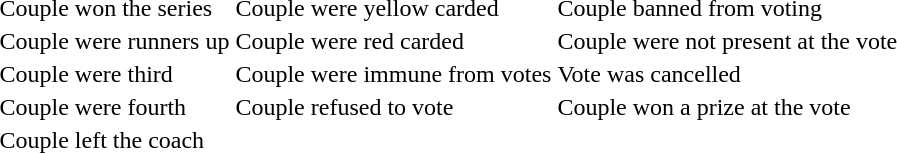<table>
<tr>
<td> Couple won the series</td>
<td> Couple were yellow carded</td>
<td> Couple banned from voting</td>
</tr>
<tr>
<td> Couple were runners up</td>
<td> Couple were red carded</td>
<td> Couple were not present at the vote</td>
</tr>
<tr>
<td> Couple were third</td>
<td> Couple were immune from votes</td>
<td> Vote was cancelled</td>
</tr>
<tr>
<td> Couple were fourth</td>
<td> Couple refused to vote</td>
<td> Couple won a prize at the vote</td>
</tr>
<tr>
<td> Couple left the coach</td>
</tr>
</table>
